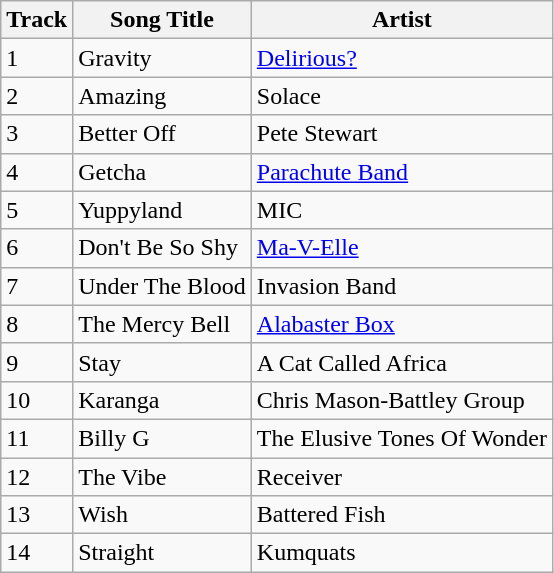<table class="wikitable">
<tr>
<th>Track</th>
<th>Song Title</th>
<th>Artist</th>
</tr>
<tr>
<td>1</td>
<td>Gravity</td>
<td><a href='#'>Delirious?</a></td>
</tr>
<tr>
<td>2</td>
<td>Amazing</td>
<td>Solace</td>
</tr>
<tr>
<td>3</td>
<td>Better Off</td>
<td>Pete Stewart</td>
</tr>
<tr>
<td>4</td>
<td>Getcha</td>
<td><a href='#'>Parachute Band</a></td>
</tr>
<tr>
<td>5</td>
<td>Yuppyland</td>
<td>MIC</td>
</tr>
<tr>
<td>6</td>
<td>Don't Be So Shy</td>
<td><a href='#'>Ma-V-Elle</a></td>
</tr>
<tr>
<td>7</td>
<td>Under The Blood</td>
<td>Invasion Band</td>
</tr>
<tr>
<td>8</td>
<td>The Mercy Bell</td>
<td><a href='#'>Alabaster Box</a></td>
</tr>
<tr>
<td>9</td>
<td>Stay</td>
<td>A Cat Called Africa</td>
</tr>
<tr>
<td>10</td>
<td>Karanga</td>
<td>Chris Mason-Battley Group</td>
</tr>
<tr>
<td>11</td>
<td>Billy G</td>
<td>The Elusive Tones Of Wonder</td>
</tr>
<tr>
<td>12</td>
<td>The Vibe</td>
<td>Receiver</td>
</tr>
<tr>
<td>13</td>
<td>Wish</td>
<td>Battered Fish</td>
</tr>
<tr>
<td>14</td>
<td>Straight</td>
<td>Kumquats</td>
</tr>
</table>
